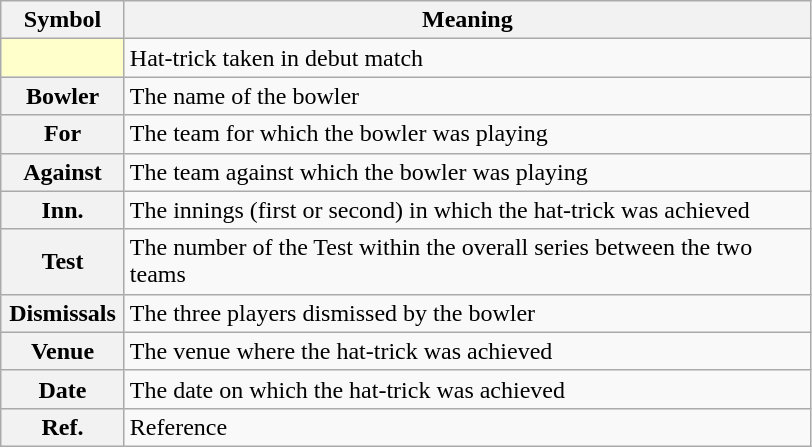<table class="wikitable plainrowheaders" border="1">
<tr>
<th scope="col" style="width:75px">Symbol</th>
<th scope="col" style="width:450px">Meaning</th>
</tr>
<tr>
<td style="background:#ffc;"></td>
<td>Hat-trick taken in debut match</td>
</tr>
<tr>
<th scope="row">Bowler</th>
<td>The name of the bowler</td>
</tr>
<tr>
<th scope="row">For</th>
<td>The team for which the bowler was playing</td>
</tr>
<tr>
<th scope="row">Against</th>
<td>The team against which the bowler was playing</td>
</tr>
<tr>
<th scope="row">Inn.</th>
<td>The innings (first or second) in which the hat-trick was achieved</td>
</tr>
<tr>
<th scope="row">Test</th>
<td>The number of the Test within the overall series between the two teams</td>
</tr>
<tr>
<th scope="row">Dismissals</th>
<td>The three players dismissed by the bowler</td>
</tr>
<tr>
<th scope="row">Venue</th>
<td>The venue where the hat-trick was achieved</td>
</tr>
<tr>
<th scope="row">Date</th>
<td>The date on which the hat-trick was achieved</td>
</tr>
<tr>
<th scope="row">Ref.</th>
<td>Reference</td>
</tr>
</table>
